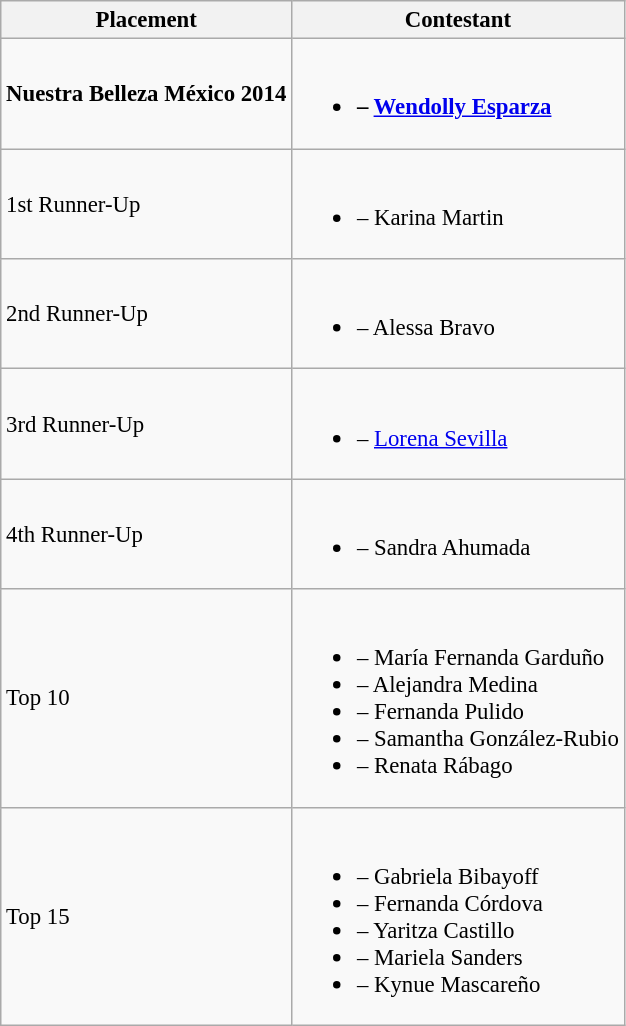<table class="wikitable sortable" style="font-size: 95%;">
<tr>
<th>Placement</th>
<th>Contestant</th>
</tr>
<tr>
<td><strong>Nuestra Belleza México 2014</strong></td>
<td><br><ul><li><strong> – <a href='#'>Wendolly Esparza</a></strong></li></ul></td>
</tr>
<tr>
<td>1st Runner-Up</td>
<td><br><ul><li> – Karina Martin</li></ul></td>
</tr>
<tr>
<td>2nd Runner-Up</td>
<td><br><ul><li> – Alessa Bravo</li></ul></td>
</tr>
<tr>
<td>3rd Runner-Up</td>
<td><br><ul><li> – <a href='#'>Lorena Sevilla</a></li></ul></td>
</tr>
<tr>
<td>4th Runner-Up</td>
<td><br><ul><li> – Sandra Ahumada</li></ul></td>
</tr>
<tr>
<td>Top 10</td>
<td><br><ul><li> – María Fernanda Garduño</li><li> – Alejandra Medina</li><li> – Fernanda Pulido</li><li> – Samantha González-Rubio</li><li> – Renata Rábago</li></ul></td>
</tr>
<tr>
<td>Top 15</td>
<td><br><ul><li> – Gabriela Bibayoff</li><li> – Fernanda Córdova</li><li> – Yaritza Castillo</li><li> – Mariela Sanders</li><li> – Kynue Mascareño</li></ul></td>
</tr>
</table>
